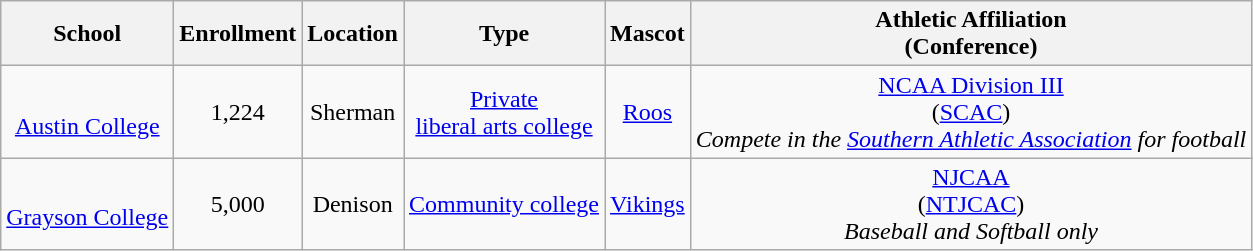<table class="wikitable sortable" style="text-align:center;">
<tr>
<th>School</th>
<th>Enrollment</th>
<th>Location</th>
<th>Type</th>
<th>Mascot</th>
<th>Athletic Affiliation <br> (Conference)</th>
</tr>
<tr>
<td> <br> <a href='#'>Austin College</a></td>
<td>1,224</td>
<td>Sherman</td>
<td><a href='#'>Private</a> <br> <a href='#'>liberal arts college</a></td>
<td><a href='#'>Roos</a></td>
<td><a href='#'>NCAA Division III</a> <br> (<a href='#'>SCAC</a>) <br> <em>Compete in the <a href='#'>Southern Athletic Association</a> for football</em></td>
</tr>
<tr>
<td> <br> <a href='#'>Grayson College</a></td>
<td>5,000</td>
<td>Denison</td>
<td><a href='#'>Community college</a></td>
<td><a href='#'>Vikings</a></td>
<td><a href='#'>NJCAA</a> <br> (<a href='#'>NTJCAC</a>) <br> <em>Baseball and Softball only</em></td>
</tr>
</table>
